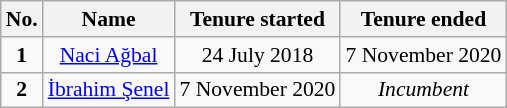<table class="wikitable" style="text-align:center; font-size:90%;">
<tr>
<th>No.</th>
<th>Name</th>
<th>Tenure started</th>
<th>Tenure ended</th>
</tr>
<tr>
<td><strong>1</strong></td>
<td><a href='#'>Naci Ağbal</a></td>
<td>24 July 2018</td>
<td>7 November 2020</td>
</tr>
<tr>
<td><strong>2</strong></td>
<td><a href='#'>İbrahim Şenel</a></td>
<td>7 November 2020</td>
<td><em>Incumbent</em></td>
</tr>
</table>
